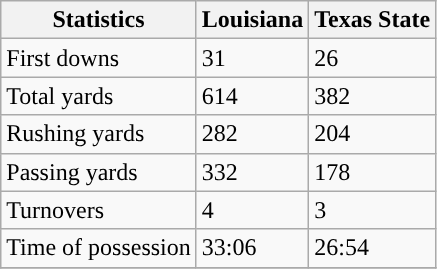<table class="wikitable">
<tr>
<th>Statistics</th>
<th>Louisiana</th>
<th>Texas State</th>
</tr>
<tr>
<td>First downs</td>
<td>31</td>
<td>26</td>
</tr>
<tr>
<td>Total yards</td>
<td>614</td>
<td>382</td>
</tr>
<tr>
<td>Rushing yards</td>
<td>282</td>
<td>204</td>
</tr>
<tr>
<td>Passing yards</td>
<td>332</td>
<td>178</td>
</tr>
<tr>
<td>Turnovers</td>
<td>4</td>
<td>3</td>
</tr>
<tr>
<td>Time of possession</td>
<td>33:06</td>
<td>26:54</td>
</tr>
<tr>
</tr>
</table>
